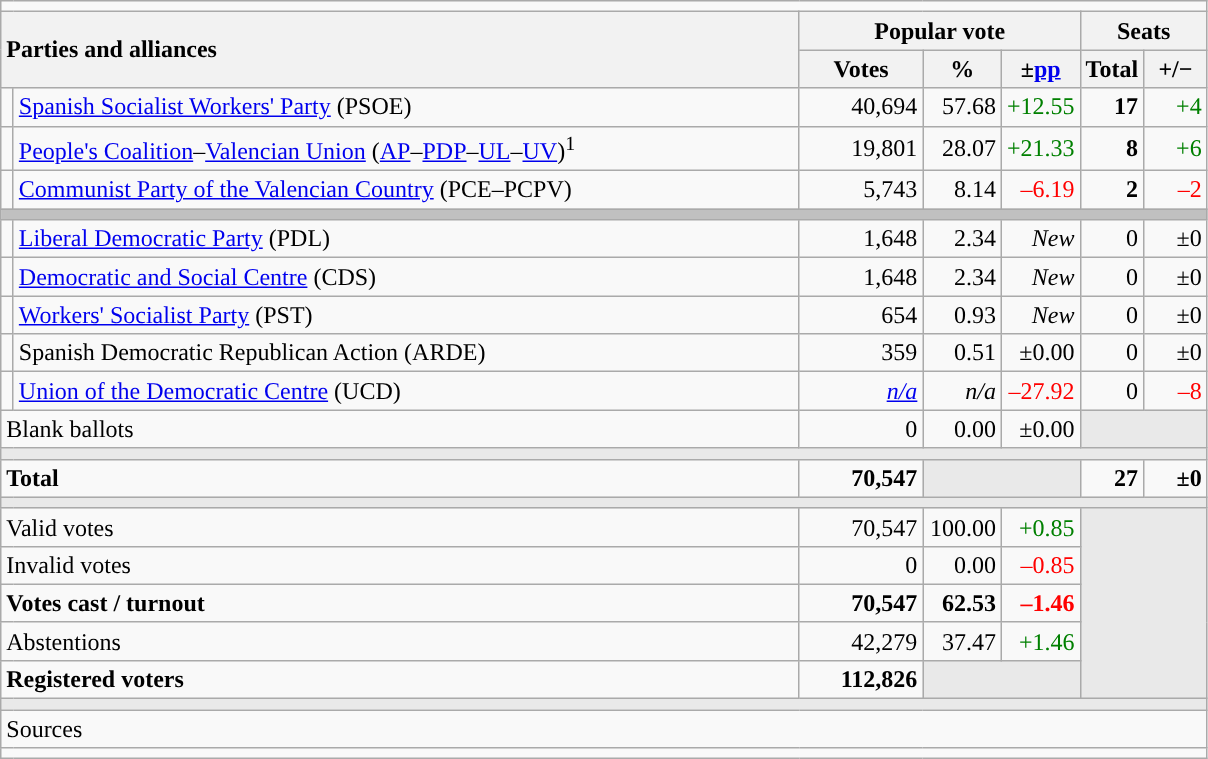<table class="wikitable" style="text-align:right;">
<tr>
<td colspan="7"></td>
</tr>
<tr>
<th style="text-align:left;" rowspan="2" colspan="2" width="525">Parties and alliances</th>
<th colspan="3">Popular vote</th>
<th colspan="2">Seats</th>
</tr>
<tr>
<th width="75">Votes</th>
<th width="45">%</th>
<th width="45">±<a href='#'>pp</a></th>
<th width="35">Total</th>
<th width="35">+/−</th>
</tr>
<tr>
<td width="1" style="color:inherit;background:"></td>
<td align="left"><a href='#'>Spanish Socialist Workers' Party</a> (PSOE)</td>
<td>40,694</td>
<td>57.68</td>
<td style="color:green;">+12.55</td>
<td><strong>17</strong></td>
<td style="color:green;">+4</td>
</tr>
<tr>
<td style="color:inherit;background:"></td>
<td align="left"><a href='#'>People's Coalition</a>–<a href='#'>Valencian Union</a> (<a href='#'>AP</a>–<a href='#'>PDP</a>–<a href='#'>UL</a>–<a href='#'>UV</a>)<sup>1</sup></td>
<td>19,801</td>
<td>28.07</td>
<td style="color:green;">+21.33</td>
<td><strong>8</strong></td>
<td style="color:green;">+6</td>
</tr>
<tr>
<td style="color:inherit;background:"></td>
<td align="left"><a href='#'>Communist Party of the Valencian Country</a> (PCE–PCPV)</td>
<td>5,743</td>
<td>8.14</td>
<td style="color:red;">–6.19</td>
<td><strong>2</strong></td>
<td style="color:red;">–2</td>
</tr>
<tr>
<td colspan="7" bgcolor="#C0C0C0"></td>
</tr>
<tr>
<td style="color:inherit;background:"></td>
<td align="left"><a href='#'>Liberal Democratic Party</a> (PDL)</td>
<td>1,648</td>
<td>2.34</td>
<td><em>New</em></td>
<td>0</td>
<td>±0</td>
</tr>
<tr>
<td style="color:inherit;background:"></td>
<td align="left"><a href='#'>Democratic and Social Centre</a> (CDS)</td>
<td>1,648</td>
<td>2.34</td>
<td><em>New</em></td>
<td>0</td>
<td>±0</td>
</tr>
<tr>
<td style="color:inherit;background:"></td>
<td align="left"><a href='#'>Workers' Socialist Party</a> (PST)</td>
<td>654</td>
<td>0.93</td>
<td><em>New</em></td>
<td>0</td>
<td>±0</td>
</tr>
<tr>
<td style="color:inherit;background:"></td>
<td align="left">Spanish Democratic Republican Action (ARDE)</td>
<td>359</td>
<td>0.51</td>
<td>±0.00</td>
<td>0</td>
<td>±0</td>
</tr>
<tr>
<td style="color:inherit;background:"></td>
<td align="left"><a href='#'>Union of the Democratic Centre</a> (UCD)</td>
<td><em><a href='#'>n/a</a></em></td>
<td><em>n/a</em></td>
<td style="color:red;">–27.92</td>
<td>0</td>
<td style="color:red;">–8</td>
</tr>
<tr>
<td align="left" colspan="2">Blank ballots</td>
<td>0</td>
<td>0.00</td>
<td>±0.00</td>
<td bgcolor="#E9E9E9" colspan="2"></td>
</tr>
<tr>
<td colspan="7" bgcolor="#E9E9E9"></td>
</tr>
<tr style="font-weight:bold;">
<td align="left" colspan="2">Total</td>
<td>70,547</td>
<td bgcolor="#E9E9E9" colspan="2"></td>
<td>27</td>
<td>±0</td>
</tr>
<tr>
<td colspan="7" bgcolor="#E9E9E9"></td>
</tr>
<tr>
<td align="left" colspan="2">Valid votes</td>
<td>70,547</td>
<td>100.00</td>
<td style="color:green;">+0.85</td>
<td bgcolor="#E9E9E9" colspan="2" rowspan="5"></td>
</tr>
<tr>
<td align="left" colspan="2">Invalid votes</td>
<td>0</td>
<td>0.00</td>
<td style="color:red;">–0.85</td>
</tr>
<tr style="font-weight:bold;">
<td align="left" colspan="2">Votes cast / turnout</td>
<td>70,547</td>
<td>62.53</td>
<td style="color:red;">–1.46</td>
</tr>
<tr>
<td align="left" colspan="2">Abstentions</td>
<td>42,279</td>
<td>37.47</td>
<td style="color:green;">+1.46</td>
</tr>
<tr style="font-weight:bold;">
<td align="left" colspan="2">Registered voters</td>
<td>112,826</td>
<td bgcolor="#E9E9E9" colspan="2"></td>
</tr>
<tr>
<td colspan="7" bgcolor="#E9E9E9"></td>
</tr>
<tr>
<td align="left" colspan="7">Sources</td>
</tr>
<tr>
<td colspan="7" style="text-align:left; max-width:790px;"></td>
</tr>
</table>
